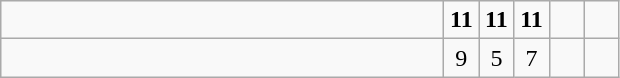<table class="wikitable">
<tr>
<td style="width:18em"></td>
<td align=center style="width:1em"><strong>11</strong></td>
<td align=center style="width:1em"><strong>11</strong></td>
<td align=center style="width:1em"><strong>11</strong></td>
<td align=center style="width:1em"></td>
<td align=center style="width:1em"></td>
</tr>
<tr>
<td style="width:18em"></td>
<td align=center style="width:1em">9</td>
<td align=center style="width:1em">5</td>
<td align=center style="width:1em">7</td>
<td align=center style="width:1em"></td>
<td align=center style="width:1em"></td>
</tr>
</table>
